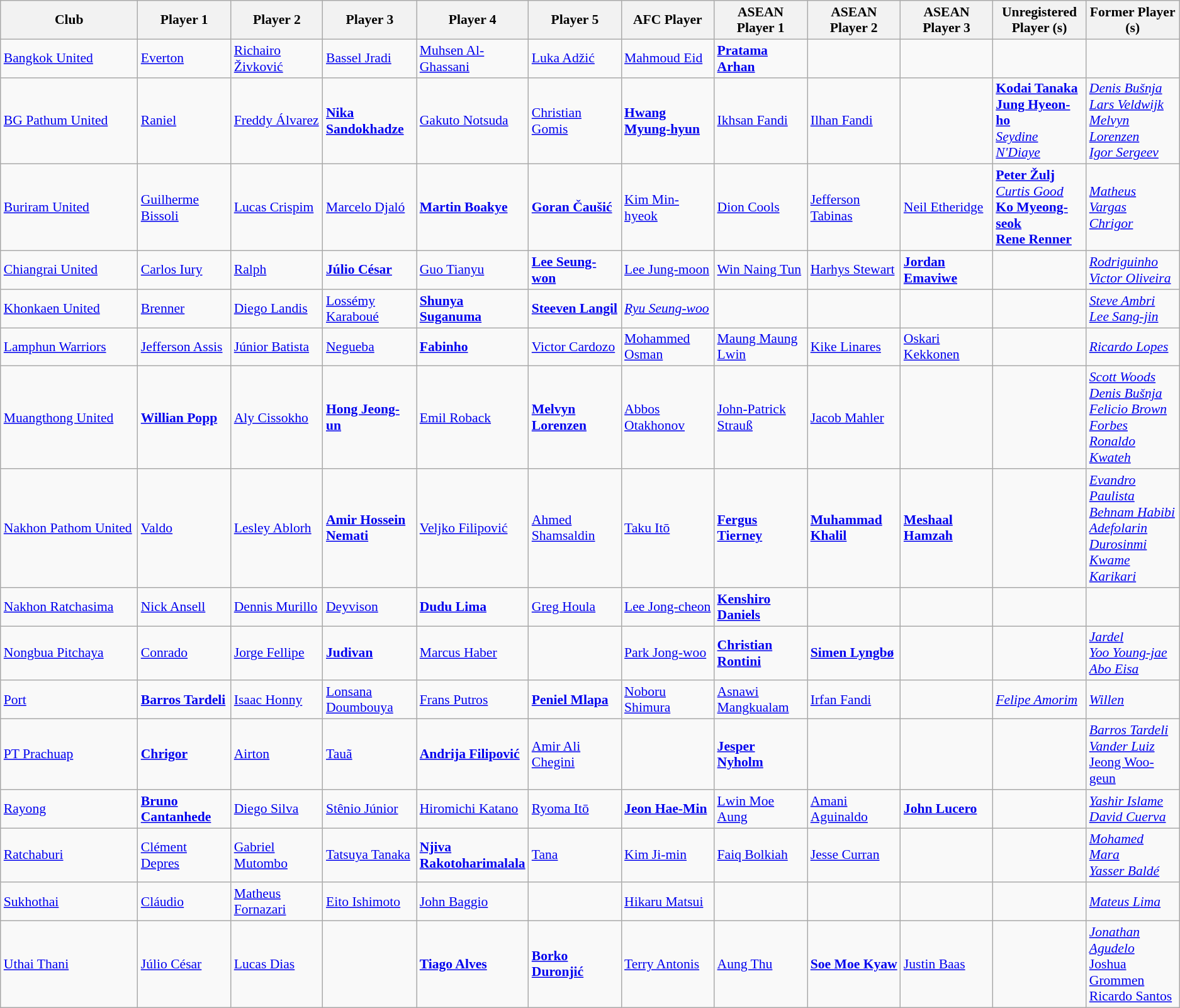<table class="wikitable sortable" style="font-size:90%;">
<tr>
<th style="width:12%">Club</th>
<th style="width:8%">Player 1</th>
<th style="width:8%">Player 2</th>
<th style="width:8%">Player 3</th>
<th style="width:8%">Player 4</th>
<th style="width:8%">Player 5</th>
<th style="width:8%">AFC Player</th>
<th style="width:8%">ASEAN Player 1</th>
<th style="width:8%">ASEAN Player 2</th>
<th style="width:8%">ASEAN Player 3</th>
<th style="width:8%">Unregistered Player (s)</th>
<th style="width:8%">Former Player (s)</th>
</tr>
<tr>
<td><a href='#'>Bangkok United</a></td>
<td> <a href='#'>Everton</a></td>
<td> <a href='#'>Richairo Živković</a></td>
<td> <a href='#'>Bassel Jradi</a></td>
<td> <a href='#'>Muhsen Al-Ghassani</a></td>
<td> <a href='#'>Luka Adžić</a></td>
<td> <a href='#'>Mahmoud Eid</a></td>
<td> <strong><a href='#'>Pratama Arhan</a></strong></td>
<td></td>
<td></td>
<td></td>
<td></td>
</tr>
<tr>
<td><a href='#'>BG Pathum United</a></td>
<td> <a href='#'>Raniel</a></td>
<td> <a href='#'>Freddy Álvarez</a></td>
<td>  <strong><a href='#'>Nika Sandokhadze</a></strong></td>
<td> <a href='#'>Gakuto Notsuda</a></td>
<td> <a href='#'>Christian Gomis</a></td>
<td> <strong><a href='#'>Hwang Myung-hyun</a></strong></td>
<td> <a href='#'>Ikhsan Fandi</a></td>
<td> <a href='#'>Ilhan Fandi</a></td>
<td></td>
<td> <strong><a href='#'>Kodai Tanaka</a></strong> <br>  <strong><a href='#'>Jung Hyeon-ho</a></strong> <br>   <em><a href='#'>Seydine N'Diaye</a></em></td>
<td> <em><a href='#'>Denis Bušnja</a></em> <br>  <em><a href='#'>Lars Veldwijk</a></em> <br>  <em><a href='#'>Melvyn Lorenzen</a></em> <br>  <em><a href='#'>Igor Sergeev</a></em></td>
</tr>
<tr>
<td><a href='#'>Buriram United</a></td>
<td> <a href='#'>Guilherme Bissoli</a></td>
<td> <a href='#'>Lucas Crispim</a></td>
<td> <a href='#'>Marcelo Djaló</a></td>
<td> <strong><a href='#'>Martin Boakye</a></strong></td>
<td> <strong><a href='#'>Goran Čaušić</a></strong></td>
<td> <a href='#'>Kim Min-hyeok</a></td>
<td> <a href='#'>Dion Cools</a></td>
<td> <a href='#'>Jefferson Tabinas</a></td>
<td> <a href='#'>Neil Etheridge</a></td>
<td> <strong><a href='#'>Peter Žulj</a></strong> <br>  <em><a href='#'>Curtis Good</a></em> <br>  <strong><a href='#'>Ko Myeong-seok</a></strong> <br>  <strong><a href='#'>Rene Renner</a></strong></td>
<td> <em><a href='#'>Matheus Vargas</a></em> <br>  <em><a href='#'>Chrigor</a></em></td>
</tr>
<tr>
<td><a href='#'>Chiangrai United</a></td>
<td> <a href='#'>Carlos Iury</a></td>
<td> <a href='#'>Ralph</a></td>
<td> <strong><a href='#'>Júlio César</a></strong></td>
<td> <a href='#'>Guo Tianyu</a></td>
<td> <strong><a href='#'>Lee Seung-won</a></strong></td>
<td> <a href='#'>Lee Jung-moon</a></td>
<td> <a href='#'>Win Naing Tun</a></td>
<td> <a href='#'>Harhys Stewart</a></td>
<td> <strong><a href='#'>Jordan Emaviwe</a></strong></td>
<td></td>
<td> <em><a href='#'>Rodriguinho</a></em> <br>  <em><a href='#'>Victor Oliveira</a></em></td>
</tr>
<tr>
<td><a href='#'>Khonkaen United</a></td>
<td> <a href='#'>Brenner</a></td>
<td> <a href='#'>Diego Landis</a></td>
<td> <a href='#'>Lossémy Karaboué</a></td>
<td> <strong><a href='#'>Shunya Suganuma</a></strong></td>
<td> <strong><a href='#'>Steeven Langil</a></strong></td>
<td> <em><a href='#'>Ryu Seung-woo</a></em></td>
<td></td>
<td></td>
<td></td>
<td></td>
<td> <em><a href='#'>Steve Ambri</a></em> <br>  <em><a href='#'>Lee Sang-jin</a></em></td>
</tr>
<tr>
<td><a href='#'>Lamphun Warriors</a></td>
<td> <a href='#'>Jefferson Assis</a></td>
<td> <a href='#'>Júnior Batista</a></td>
<td> <a href='#'>Negueba</a></td>
<td> <strong><a href='#'>Fabinho</a></strong></td>
<td> <a href='#'>Victor Cardozo</a></td>
<td> <a href='#'>Mohammed Osman</a></td>
<td> <a href='#'>Maung Maung Lwin</a></td>
<td> <a href='#'>Kike Linares</a></td>
<td> <a href='#'>Oskari Kekkonen</a></td>
<td></td>
<td> <em><a href='#'>Ricardo Lopes</a></em></td>
</tr>
<tr>
<td><a href='#'>Muangthong United</a></td>
<td> <strong><a href='#'>Willian Popp</a></strong></td>
<td> <a href='#'>Aly Cissokho</a></td>
<td> <strong><a href='#'>Hong Jeong-un</a></strong></td>
<td> <a href='#'>Emil Roback</a></td>
<td> <strong><a href='#'>Melvyn Lorenzen</a></strong></td>
<td> <a href='#'>Abbos Otakhonov</a></td>
<td> <a href='#'>John-Patrick Strauß</a></td>
<td> <a href='#'>Jacob Mahler</a></td>
<td></td>
<td></td>
<td> <em><a href='#'>Scott Woods</a></em> <br>  <em><a href='#'>Denis Bušnja</a></em> <br>  <em><a href='#'>Felicio Brown Forbes</a></em> <br>  <em><a href='#'>Ronaldo Kwateh</a></em></td>
</tr>
<tr>
<td><a href='#'>Nakhon Pathom United</a></td>
<td> <a href='#'>Valdo</a></td>
<td> <a href='#'>Lesley Ablorh</a></td>
<td> <strong><a href='#'>Amir Hossein Nemati</a></strong></td>
<td> <a href='#'>Veljko Filipović</a></td>
<td> <a href='#'>Ahmed Shamsaldin</a></td>
<td> <a href='#'>Taku Itō</a></td>
<td> <strong><a href='#'>Fergus Tierney</a></strong></td>
<td> <strong><a href='#'>Muhammad Khalil</a></strong></td>
<td> <strong><a href='#'>Meshaal Hamzah</a></strong></td>
<td></td>
<td> <em><a href='#'>Evandro Paulista</a></em> <br>  <em><a href='#'>Behnam Habibi</a></em> <br>  <em><a href='#'>Adefolarin Durosinmi</a></em> <br>  <em><a href='#'>Kwame Karikari</a></em></td>
</tr>
<tr>
<td><a href='#'>Nakhon Ratchasima</a></td>
<td> <a href='#'>Nick Ansell</a></td>
<td> <a href='#'>Dennis Murillo</a></td>
<td> <a href='#'>Deyvison</a></td>
<td> <strong><a href='#'>Dudu Lima</a></strong></td>
<td> <a href='#'>Greg Houla</a></td>
<td> <a href='#'>Lee Jong-cheon</a></td>
<td> <strong><a href='#'>Kenshiro Daniels</a></strong></td>
<td></td>
<td></td>
<td></td>
<td></td>
</tr>
<tr>
<td><a href='#'>Nongbua Pitchaya</a></td>
<td> <a href='#'>Conrado</a></td>
<td> <a href='#'>Jorge Fellipe</a></td>
<td> <strong><a href='#'>Judivan</a></strong></td>
<td> <a href='#'>Marcus Haber</a></td>
<td></td>
<td> <a href='#'>Park Jong-woo</a></td>
<td> <strong><a href='#'>Christian Rontini</a></strong></td>
<td> <strong><a href='#'>Simen Lyngbø</a></strong></td>
<td></td>
<td></td>
<td> <em><a href='#'>Jardel</a></em> <br>  <em><a href='#'>Yoo Young-jae</a></em> <br>  <em><a href='#'>Abo Eisa</a></em></td>
</tr>
<tr>
<td><a href='#'>Port</a></td>
<td> <strong><a href='#'>Barros Tardeli</a></strong></td>
<td> <a href='#'>Isaac Honny</a></td>
<td> <a href='#'>Lonsana Doumbouya</a></td>
<td> <a href='#'>Frans Putros</a></td>
<td> <strong><a href='#'>Peniel Mlapa</a></strong></td>
<td> <a href='#'>Noboru Shimura</a></td>
<td> <a href='#'>Asnawi Mangkualam</a></td>
<td> <a href='#'>Irfan Fandi</a></td>
<td></td>
<td> <em><a href='#'>Felipe Amorim</a></em></td>
<td> <em><a href='#'>Willen</a></em></td>
</tr>
<tr>
<td><a href='#'>PT Prachuap</a></td>
<td> <strong><a href='#'>Chrigor</a></strong></td>
<td> <a href='#'>Airton</a></td>
<td> <a href='#'>Tauã</a></td>
<td> <strong><a href='#'>Andrija Filipović</a></strong></td>
<td> <a href='#'>Amir Ali Chegini</a></td>
<td></td>
<td> <strong><a href='#'>Jesper Nyholm</a></strong></td>
<td></td>
<td></td>
<td></td>
<td> <em><a href='#'>Barros Tardeli</a></em> <br>  <em><a href='#'>Vander Luiz</a></em> <br>  <a href='#'>Jeong Woo-geun</a></td>
</tr>
<tr>
<td><a href='#'>Rayong</a></td>
<td> <strong><a href='#'>Bruno Cantanhede</a></strong></td>
<td> <a href='#'>Diego Silva</a></td>
<td> <a href='#'>Stênio Júnior</a></td>
<td> <a href='#'>Hiromichi Katano</a></td>
<td> <a href='#'>Ryoma Itō</a></td>
<td> <strong><a href='#'>Jeon Hae-Min</a></strong></td>
<td> <a href='#'>Lwin Moe Aung</a></td>
<td> <a href='#'>Amani Aguinaldo</a></td>
<td> <strong><a href='#'>John Lucero</a></strong></td>
<td></td>
<td> <em><a href='#'>Yashir Islame</a></em> <br>  <em><a href='#'>David Cuerva</a></em></td>
</tr>
<tr>
<td><a href='#'>Ratchaburi</a></td>
<td> <a href='#'>Clément Depres</a></td>
<td> <a href='#'>Gabriel Mutombo</a></td>
<td> <a href='#'>Tatsuya Tanaka</a></td>
<td> <strong><a href='#'>Njiva Rakotoharimalala</a></strong></td>
<td> <a href='#'>Tana</a></td>
<td> <a href='#'>Kim Ji-min</a></td>
<td> <a href='#'>Faiq Bolkiah</a></td>
<td> <a href='#'>Jesse Curran</a></td>
<td></td>
<td></td>
<td> <em><a href='#'>Mohamed Mara</a></em> <br>  <em><a href='#'>Yasser Baldé</a></em></td>
</tr>
<tr>
<td><a href='#'>Sukhothai</a></td>
<td> <a href='#'>Cláudio</a></td>
<td> <a href='#'>Matheus Fornazari</a></td>
<td> <a href='#'>Eito Ishimoto</a></td>
<td> <a href='#'>John Baggio</a></td>
<td></td>
<td> <a href='#'>Hikaru Matsui</a></td>
<td></td>
<td></td>
<td></td>
<td></td>
<td> <em><a href='#'>Mateus Lima</a></em></td>
</tr>
<tr>
<td><a href='#'>Uthai Thani</a></td>
<td> <a href='#'>Júlio César</a></td>
<td> <a href='#'>Lucas Dias</a></td>
<td></td>
<td> <strong><a href='#'>Tiago Alves</a></strong></td>
<td> <strong><a href='#'>Borko Duronjić</a></strong></td>
<td> <a href='#'>Terry Antonis</a></td>
<td> <a href='#'>Aung Thu</a></td>
<td> <strong><a href='#'>Soe Moe Kyaw</a></strong></td>
<td> <a href='#'>Justin Baas</a></td>
<td></td>
<td> <em><a href='#'>Jonathan Agudelo</a></em> <br>  <a href='#'>Joshua Grommen</a> <br>  <a href='#'>Ricardo Santos</a></td>
</tr>
</table>
